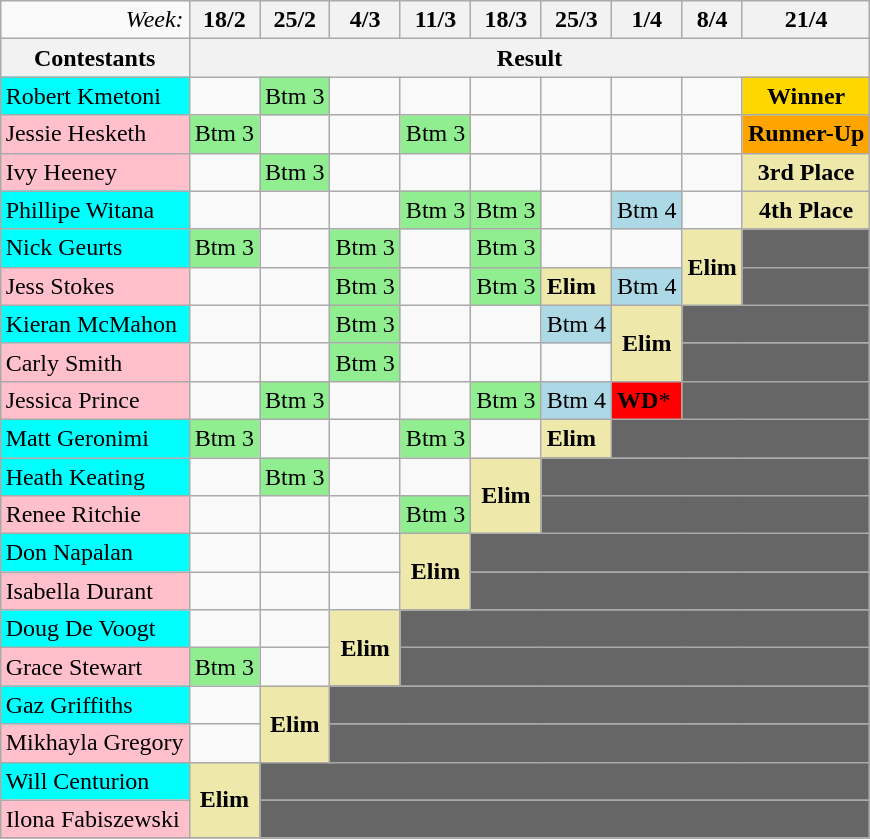<table class="wikitable" style="margin:1em auto;">
<tr>
<td align="right"><em>Week:</em></td>
<th>18/2</th>
<th>25/2</th>
<th>4/3</th>
<th>11/3</th>
<th>18/3</th>
<th>25/3</th>
<th>1/4</th>
<th>8/4</th>
<th>21/4</th>
</tr>
<tr>
<th>Contestants</th>
<th colspan="9" align="center">Result</th>
</tr>
<tr>
<td bgcolor="cyan">Robert Kmetoni</td>
<td></td>
<td bgcolor="lightgreen">Btm 3</td>
<td></td>
<td></td>
<td></td>
<td></td>
<td></td>
<td></td>
<td rowspan="1" bgcolor="gold" align="center"><strong>Winner</strong></td>
</tr>
<tr>
<td bgcolor="pink">Jessie Hesketh</td>
<td bgcolor="lightgreen">Btm 3</td>
<td></td>
<td></td>
<td bgcolor="lightgreen">Btm 3</td>
<td></td>
<td></td>
<td></td>
<td></td>
<td rowspan="1" bgcolor="orange" align="center"><strong>Runner-Up</strong></td>
</tr>
<tr>
<td bgcolor="pink">Ivy Heeney</td>
<td></td>
<td bgcolor="lightgreen">Btm 3</td>
<td></td>
<td></td>
<td></td>
<td></td>
<td></td>
<td></td>
<td rowspan="1" bgcolor="palegoldenrod" align="center"><strong>3rd Place</strong></td>
</tr>
<tr>
<td bgcolor="cyan">Phillipe Witana</td>
<td></td>
<td></td>
<td></td>
<td bgcolor="lightgreen">Btm 3</td>
<td bgcolor="lightgreen">Btm 3</td>
<td></td>
<td bgcolor="lightblue">Btm 4</td>
<td></td>
<td rowspan="1" bgcolor="palegoldenrod" align="center"><strong>4th Place</strong></td>
</tr>
<tr>
<td bgcolor="cyan">Nick Geurts</td>
<td bgcolor="lightgreen">Btm 3</td>
<td></td>
<td bgcolor="lightgreen">Btm 3</td>
<td></td>
<td bgcolor="lightgreen">Btm 3</td>
<td></td>
<td></td>
<td rowspan="2" bgcolor="palegoldenrod" align="center"><strong>Elim</strong></td>
<td colspan="2" bgcolor="666666"></td>
</tr>
<tr>
<td bgcolor="pink">Jess Stokes</td>
<td></td>
<td></td>
<td bgcolor="lightgreen">Btm 3</td>
<td></td>
<td bgcolor="lightgreen">Btm 3</td>
<td rowspan="1" bgcolor="palegoldenrod"><strong>Elim</strong></td>
<td bgcolor="lightblue">Btm 4</td>
<td colspan="2" bgcolor="666666"></td>
</tr>
<tr>
<td bgcolor="cyan">Kieran McMahon</td>
<td></td>
<td></td>
<td bgcolor="lightgreen">Btm 3</td>
<td></td>
<td></td>
<td bgcolor="lightblue">Btm 4</td>
<td rowspan="2" bgcolor="palegoldenrod" align="center"><strong>Elim</strong></td>
<td colspan="2" bgcolor="666666"></td>
</tr>
<tr>
<td bgcolor="pink">Carly Smith</td>
<td></td>
<td></td>
<td bgcolor="lightgreen">Btm 3</td>
<td></td>
<td></td>
<td></td>
<td colspan="2" bgcolor="666666"></td>
</tr>
<tr>
<td bgcolor="pink">Jessica Prince</td>
<td></td>
<td bgcolor="lightgreen">Btm 3</td>
<td></td>
<td></td>
<td bgcolor="lightgreen">Btm 3</td>
<td bgcolor="lightblue">Btm 4</td>
<td bgcolor="red"><strong>WD</strong>*</td>
<td colspan="8" bgcolor="666666"></td>
</tr>
<tr>
<td bgcolor="cyan">Matt Geronimi</td>
<td bgcolor="lightgreen">Btm 3</td>
<td></td>
<td></td>
<td bgcolor="lightgreen">Btm 3</td>
<td></td>
<td rowspan="1" bgcolor="palegoldenrod"><strong>Elim</strong></td>
<td colspan="8" bgcolor="666666"></td>
</tr>
<tr>
<td bgcolor="cyan">Heath Keating</td>
<td></td>
<td bgcolor="lightgreen">Btm 3</td>
<td></td>
<td></td>
<td rowspan="2" bgcolor="palegoldenrod" align="center"><strong>Elim</strong></td>
<td colspan="8" bgcolor="666666"></td>
</tr>
<tr>
<td bgcolor="pink">Renee Ritchie</td>
<td></td>
<td></td>
<td></td>
<td bgcolor="lightgreen">Btm 3</td>
<td colspan="8" bgcolor="666666"></td>
</tr>
<tr>
<td bgcolor="cyan">Don Napalan</td>
<td></td>
<td></td>
<td></td>
<td rowspan="2" bgcolor="palegoldenrod" align="center"><strong>Elim</strong></td>
<td colspan="8" bgcolor="666666"></td>
</tr>
<tr>
<td bgcolor="pink">Isabella Durant</td>
<td></td>
<td></td>
<td></td>
<td colspan="7" bgcolor="666666"></td>
</tr>
<tr>
<td bgcolor="cyan">Doug De Voogt</td>
<td></td>
<td></td>
<td rowspan="2" bgcolor="palegoldenrod" align="center"><strong>Elim</strong></td>
<td colspan="8" bgcolor="666666"></td>
</tr>
<tr>
<td bgcolor="pink">Grace Stewart</td>
<td bgcolor="lightgreen">Btm 3</td>
<td></td>
<td colspan="8" bgcolor="666666"></td>
</tr>
<tr>
<td bgcolor="cyan">Gaz Griffiths</td>
<td></td>
<td rowspan="2" bgcolor="palegoldenrod" align="center"><strong>Elim</strong></td>
<td colspan="8" bgcolor="666666"></td>
</tr>
<tr>
<td bgcolor="pink">Mikhayla Gregory</td>
<td></td>
<td colspan="8" bgcolor="666666"></td>
</tr>
<tr>
<td bgcolor="cyan">Will Centurion</td>
<td rowspan="2" bgcolor="palegoldenrod" align="center"><strong>Elim</strong></td>
<td colspan="8" bgcolor="666666"></td>
</tr>
<tr>
<td bgcolor="pink">Ilona Fabiszewski</td>
<td colspan="8" bgcolor="666666"></td>
</tr>
<tr>
</tr>
</table>
